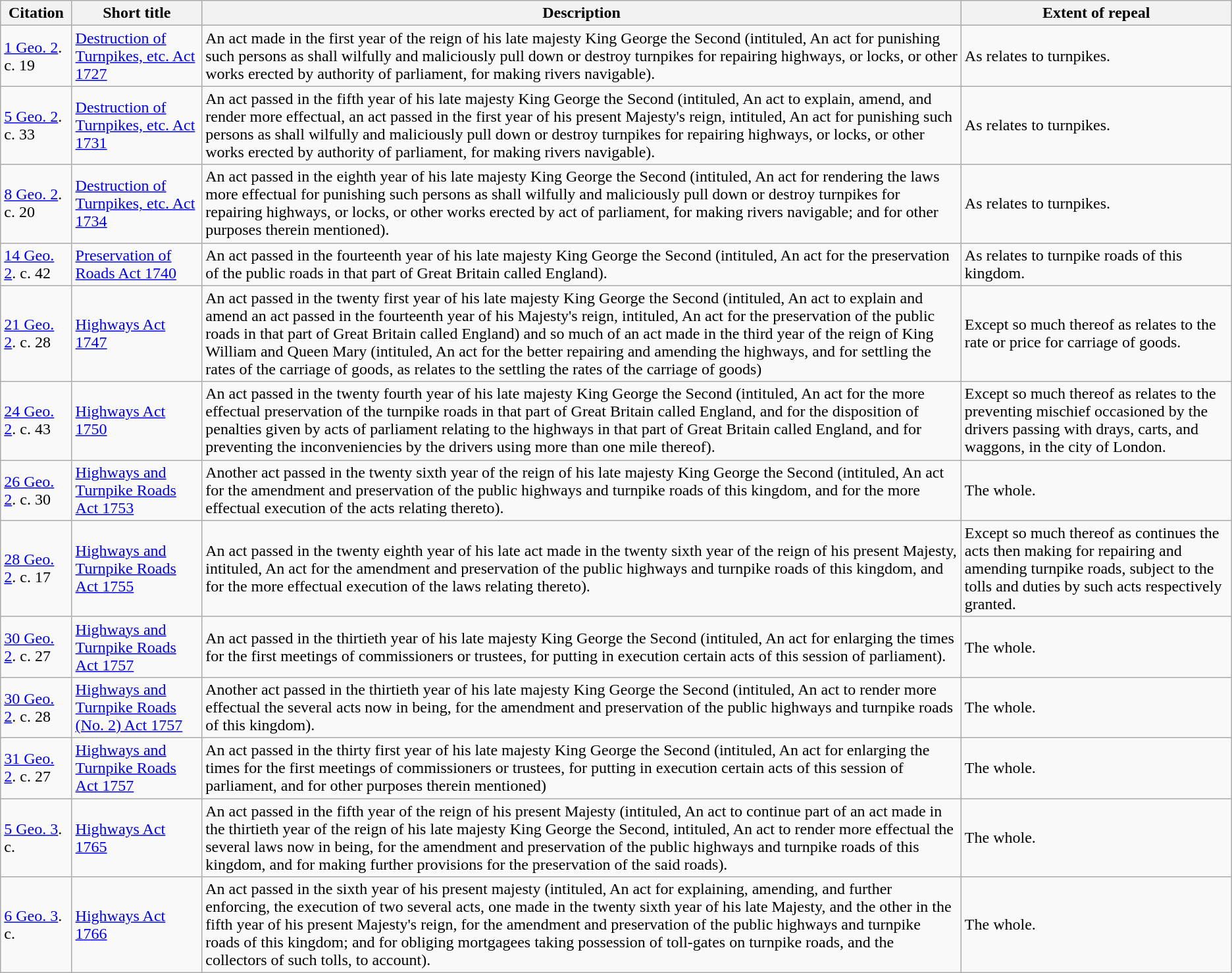<table class="wikitable">
<tr>
<th>Citation</th>
<th>Short title</th>
<th>Description</th>
<th>Extent of repeal</th>
</tr>
<tr>
<td><a href='#'>1 Geo. 2</a>. c. 19</td>
<td><a href='#'>Destruction of Turnpikes, etc. Act 1727</a></td>
<td>An act made in the first year of the reign of his late majesty King George the Second (intituled, An act for punishing such persons as shall wilfully and maliciously pull down or destroy turnpikes for repairing highways, or locks, or other works erected by authority of parliament, for making rivers navigable).</td>
<td>As relates to turnpikes.</td>
</tr>
<tr>
<td><a href='#'>5 Geo. 2</a>. c. 33</td>
<td><a href='#'>Destruction of Turnpikes, etc. Act 1731</a></td>
<td>An act passed in the fifth year of his late majesty King George the Second (intituled, An act to explain, amend, and render more effectual, an act passed in the first year of his present Majesty's reign, intituled, An act for punishing such persons as shall wilfully and maliciously pull down or destroy turnpikes for repairing highways, or locks, or other works erected by authority of parliament, for making rivers navigable).</td>
<td>As relates to turnpikes.</td>
</tr>
<tr>
<td><a href='#'>8 Geo. 2</a>. c. 20</td>
<td><a href='#'>Destruction of Turnpikes, etc. Act 1734</a></td>
<td>An act passed in the eighth year of his late majesty King George the Second (intituled, An act for rendering the laws more effectual for punishing such persons as shall wilfully and maliciously pull down or destroy turnpikes for repairing highways, or locks, or other works erected by act of parliament, for making rivers navigable; and for other purposes therein mentioned).</td>
<td>As relates to turnpikes.</td>
</tr>
<tr>
<td><a href='#'>14 Geo. 2</a>. c. 42</td>
<td><a href='#'>Preservation of Roads Act 1740</a></td>
<td>An act passed in the fourteenth year of his late majesty King George the Second (intituled, An act for the preservation of the public roads in that part of Great Britain called England).</td>
<td>As relates to turnpike roads of this kingdom.</td>
</tr>
<tr>
<td><a href='#'>21 Geo. 2</a>. c. 28</td>
<td><a href='#'>Highways Act 1747</a></td>
<td>An act passed in the twenty first year of his late majesty King George the Second (intituled, An act to explain and amend an act passed in the fourteenth year of his Majesty's reign, intituled, An act for the preservation of the public roads in that part of Great Britain called England) and so much of an act made in the third year of the reign of King William and Queen Mary (intituled, An act for the better repairing and amending the highways, and for settling the rates of the carriage of goods, as relates to the settling the rates of the carriage of goods)</td>
<td>Except so much thereof as relates to the rate or price for carriage of goods.</td>
</tr>
<tr>
<td><a href='#'>24 Geo. 2</a>. c. 43</td>
<td><a href='#'>Highways Act 1750</a></td>
<td>An act passed in the twenty fourth year of his late majesty King George the Second (intituled, An act for the more effectual preservation of the turnpike roads in that part of Great Britain called England, and for the disposition of penalties given by acts of parliament relating to the highways in that part of Great Britain called England, and for preventing the inconveniencies by the drivers using more than one mile thereof).</td>
<td>Except so much thereof as relates to the preventing mischief occasioned by the drivers passing with drays, carts, and waggons, in the city of London.</td>
</tr>
<tr>
<td><a href='#'>26 Geo. 2</a>. c. 30</td>
<td><a href='#'>Highways and Turnpike Roads Act 1753</a></td>
<td>Another act passed in the twenty sixth year of the reign of his late majesty King George the Second (intituled, An act for the amendment and preservation of the public highways and turnpike roads of this kingdom, and for the more effectual execution of the acts relating thereto).</td>
<td>The whole.</td>
</tr>
<tr>
<td><a href='#'>28 Geo. 2</a>. c. 17</td>
<td><a href='#'>Highways and Turnpike Roads Act 1755</a></td>
<td>An act passed in the twenty eighth year of his late act made in the twenty sixth year of the reign of his present Majesty, intituled, An act for the amendment and preservation of the public highways and turnpike roads of this kingdom, and for the more effectual execution of the laws relating thereto).</td>
<td>Except so much thereof as continues the acts then making for repairing and amending turnpike roads, subject to the tolls and duties by such acts respectively granted.</td>
</tr>
<tr>
<td><a href='#'>30 Geo. 2</a>. c. 27</td>
<td><a href='#'>Highways and Turnpike Roads Act 1757</a></td>
<td>An act passed in the thirtieth year of his late majesty King George the Second (intituled, An act for enlarging the times for the first meetings of commissioners or trustees, for putting in execution certain acts of this session of parliament).</td>
<td>The whole.</td>
</tr>
<tr>
<td><a href='#'>30 Geo. 2</a>. c. 28</td>
<td><a href='#'>Highways and Turnpike Roads (No. 2) Act 1757</a></td>
<td>Another act passed in the thirtieth year of his late majesty King George the Second (intituled, An act to render more effectual the several acts now in being, for the amendment and preservation of the public highways and turnpike roads of this kingdom).</td>
<td>The whole.</td>
</tr>
<tr>
<td><a href='#'>31 Geo. 2</a>. c. 27</td>
<td><a href='#'>Highways and Turnpike Roads Act 1757</a></td>
<td>An act passed in the thirty first year of his late majesty King George the Second (intituled, An act for enlarging the times for the first meetings of commissioners or trustees, for putting in execution certain acts of this session of parliament, and for other purposes therein mentioned)</td>
<td>The whole.</td>
</tr>
<tr>
<td><a href='#'>5 Geo. 3</a>. c.</td>
<td><a href='#'>Highways Act 1765</a></td>
<td>An act passed in the fifth year of the reign of his present Majesty (intituled, An act to continue part of an act made in the thirtieth year of the reign of his late majesty King George the Second, intituled, An act to render more effectual the several laws now in being, for the amendment and preservation of the public highways and turnpike roads of this kingdom, and for making further provisions for the preservation of the said roads).</td>
<td>The whole.</td>
</tr>
<tr>
<td><a href='#'>6 Geo. 3</a>. c.</td>
<td><a href='#'>Highways Act 1766</a></td>
<td>An act passed in the sixth year of his present majesty (intituled, An act for explaining, amending, and further enforcing, the execution of two several acts, one made in the twenty sixth year of his late Majesty, and the other in the fifth year of his present Majesty's reign, for the amendment and preservation of the public highways and turnpike roads of this kingdom; and for obliging mortgagees taking possession of toll-gates on turnpike roads, and the collectors of such tolls, to account).</td>
<td>The whole.</td>
</tr>
</table>
